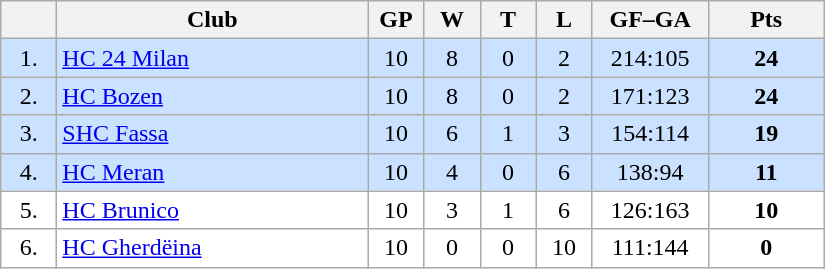<table class="wikitable">
<tr>
<th width="30"></th>
<th width="200">Club</th>
<th width="30">GP</th>
<th width="30">W</th>
<th width="30">T</th>
<th width="30">L</th>
<th width="70">GF–GA</th>
<th width="70">Pts</th>
</tr>
<tr bgcolor="#CAE1FF" align="center">
<td>1.</td>
<td align="left"><a href='#'>HC 24 Milan</a></td>
<td>10</td>
<td>8</td>
<td>0</td>
<td>2</td>
<td>214:105</td>
<td><strong>24</strong></td>
</tr>
<tr bgcolor="#CAE1FF" align="center">
<td>2.</td>
<td align="left"><a href='#'>HC Bozen</a></td>
<td>10</td>
<td>8</td>
<td>0</td>
<td>2</td>
<td>171:123</td>
<td><strong>24</strong></td>
</tr>
<tr bgcolor="#CAE1FF" align="center">
<td>3.</td>
<td align="left"><a href='#'>SHC Fassa</a></td>
<td>10</td>
<td>6</td>
<td>1</td>
<td>3</td>
<td>154:114</td>
<td><strong>19</strong></td>
</tr>
<tr bgcolor="#CAE1FF" align="center">
<td>4.</td>
<td align="left"><a href='#'>HC Meran</a></td>
<td>10</td>
<td>4</td>
<td>0</td>
<td>6</td>
<td>138:94</td>
<td><strong>11</strong></td>
</tr>
<tr bgcolor="#FFFFFF" align="center">
<td>5.</td>
<td align="left"><a href='#'>HC Brunico</a></td>
<td>10</td>
<td>3</td>
<td>1</td>
<td>6</td>
<td>126:163</td>
<td><strong>10</strong></td>
</tr>
<tr bgcolor="#FFFFFF" align="center">
<td>6.</td>
<td align="left"><a href='#'>HC Gherdëina</a></td>
<td>10</td>
<td>0</td>
<td>0</td>
<td>10</td>
<td>111:144</td>
<td><strong>0</strong></td>
</tr>
</table>
